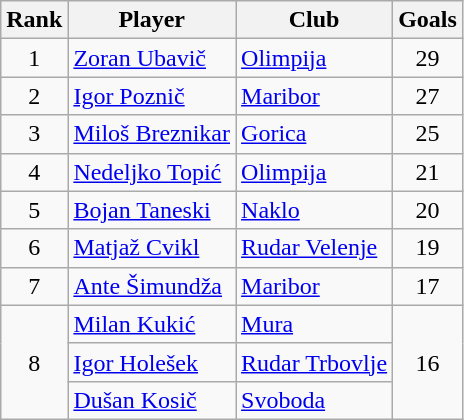<table class="wikitable" style="text-align:left">
<tr>
<th>Rank</th>
<th>Player</th>
<th>Club</th>
<th>Goals</th>
</tr>
<tr>
<td align="center">1</td>
<td> <a href='#'>Zoran Ubavič</a></td>
<td><a href='#'>Olimpija</a></td>
<td rowspan=1 align=center>29</td>
</tr>
<tr>
<td align="center">2</td>
<td> <a href='#'>Igor Poznič</a></td>
<td><a href='#'>Maribor</a></td>
<td rowspan=1 align=center>27</td>
</tr>
<tr>
<td align="center">3</td>
<td> <a href='#'>Miloš Breznikar</a></td>
<td><a href='#'>Gorica</a></td>
<td rowspan=1 align=center>25</td>
</tr>
<tr>
<td align="center">4</td>
<td> <a href='#'>Nedeljko Topić</a></td>
<td><a href='#'>Olimpija</a></td>
<td rowspan=1 align=center>21</td>
</tr>
<tr>
<td align="center">5</td>
<td> <a href='#'>Bojan Taneski</a></td>
<td><a href='#'>Naklo</a></td>
<td rowspan=1 align=center>20</td>
</tr>
<tr>
<td align="center">6</td>
<td> <a href='#'>Matjaž Cvikl</a></td>
<td><a href='#'>Rudar Velenje</a></td>
<td rowspan=1 align=center>19</td>
</tr>
<tr>
<td align="center">7</td>
<td> <a href='#'>Ante Šimundža</a></td>
<td><a href='#'>Maribor</a></td>
<td rowspan=1 align=center>17</td>
</tr>
<tr>
<td rowspan=3 align="center">8</td>
<td> <a href='#'>Milan Kukić</a></td>
<td><a href='#'>Mura</a></td>
<td rowspan=3 align=center>16</td>
</tr>
<tr>
<td> <a href='#'>Igor Holešek</a></td>
<td><a href='#'>Rudar Trbovlje</a></td>
</tr>
<tr>
<td> <a href='#'>Dušan Kosič</a></td>
<td><a href='#'>Svoboda</a></td>
</tr>
</table>
